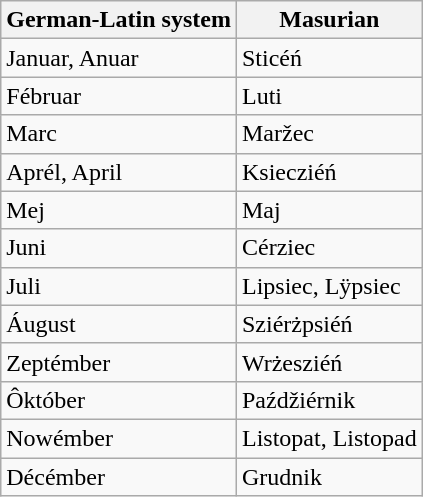<table class="wikitable">
<tr>
<th>German-Latin system</th>
<th>Masurian</th>
</tr>
<tr>
<td>Januar, Anuar</td>
<td>Sticéń</td>
</tr>
<tr>
<td>Fébruar</td>
<td>Luti</td>
</tr>
<tr>
<td>Marc</td>
<td>Maržec</td>
</tr>
<tr>
<td>Aprél, April</td>
<td>Ksiecziéń</td>
</tr>
<tr>
<td>Mej</td>
<td>Maj</td>
</tr>
<tr>
<td>Juni</td>
<td>Cérziec</td>
</tr>
<tr>
<td>Juli</td>
<td>Lipsiec, Lÿpsiec</td>
</tr>
<tr>
<td>Áugust</td>
<td>Sziérżpsiéń</td>
</tr>
<tr>
<td>Zeptémber</td>
<td>Wrżesziéń</td>
</tr>
<tr>
<td>Ôktóber</td>
<td>Paźdžiérnik</td>
</tr>
<tr>
<td>Nowémber</td>
<td>Listopat, Listopad</td>
</tr>
<tr>
<td>Décémber</td>
<td>Grudnik</td>
</tr>
</table>
